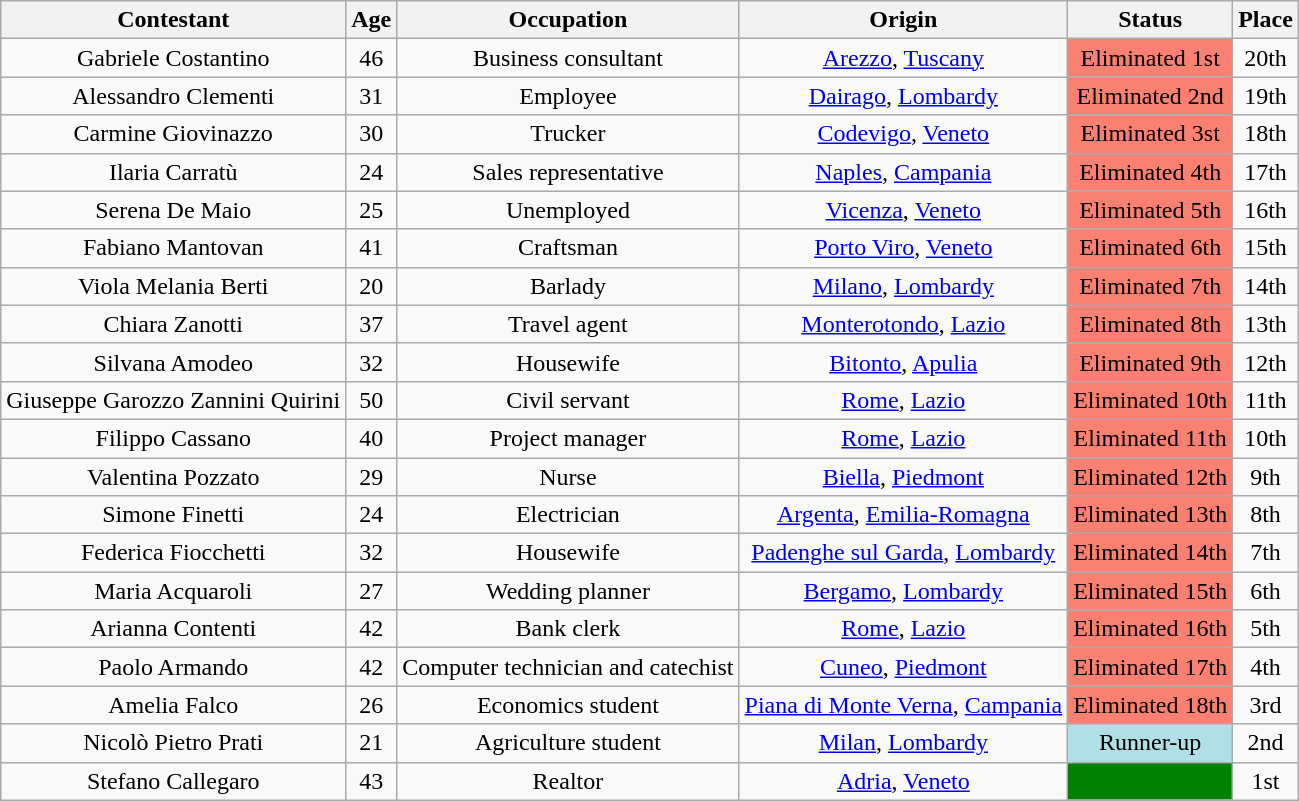<table class="wikitable" style="text-align: center;">
<tr>
<th>Contestant</th>
<th>Age</th>
<th>Occupation</th>
<th>Origin</th>
<th>Status</th>
<th>Place</th>
</tr>
<tr>
<td>Gabriele Costantino</td>
<td>46</td>
<td>Business consultant</td>
<td><a href='#'>Arezzo</a>, <a href='#'>Tuscany</a></td>
<td bgcolor=#fa8072>Eliminated 1st</td>
<td>20th</td>
</tr>
<tr>
<td>Alessandro Clementi</td>
<td>31</td>
<td>Employee</td>
<td><a href='#'>Dairago</a>, <a href='#'>Lombardy</a></td>
<td bgcolor=#fa8072>Eliminated 2nd</td>
<td>19th</td>
</tr>
<tr>
<td>Carmine Giovinazzo</td>
<td>30</td>
<td>Trucker</td>
<td><a href='#'>Codevigo</a>, <a href='#'>Veneto</a></td>
<td bgcolor=#fa8072>Eliminated 3st</td>
<td>18th</td>
</tr>
<tr>
<td>Ilaria Carratù</td>
<td>24</td>
<td>Sales representative</td>
<td><a href='#'>Naples</a>, <a href='#'>Campania</a></td>
<td bgcolor=#fa8072>Eliminated 4th</td>
<td>17th</td>
</tr>
<tr>
<td>Serena De Maio</td>
<td>25</td>
<td>Unemployed</td>
<td><a href='#'>Vicenza</a>, <a href='#'>Veneto</a></td>
<td bgcolor=#fa8072>Eliminated 5th</td>
<td>16th</td>
</tr>
<tr>
<td>Fabiano Mantovan</td>
<td>41</td>
<td>Craftsman</td>
<td><a href='#'>Porto Viro</a>, <a href='#'>Veneto</a></td>
<td bgcolor=#fa8072>Eliminated 6th</td>
<td>15th</td>
</tr>
<tr>
<td>Viola Melania Berti</td>
<td>20</td>
<td>Barlady</td>
<td><a href='#'>Milano</a>, <a href='#'>Lombardy</a></td>
<td bgcolor=#fa8072>Eliminated 7th</td>
<td>14th</td>
</tr>
<tr>
<td>Chiara Zanotti</td>
<td>37</td>
<td>Travel agent</td>
<td><a href='#'>Monterotondo</a>, <a href='#'>Lazio</a></td>
<td bgcolor=#fa8072>Eliminated 8th</td>
<td>13th</td>
</tr>
<tr>
<td>Silvana Amodeo</td>
<td>32</td>
<td>Housewife</td>
<td><a href='#'>Bitonto</a>, <a href='#'>Apulia</a></td>
<td bgcolor=#fa8072>Eliminated 9th</td>
<td>12th</td>
</tr>
<tr>
<td>Giuseppe Garozzo Zannini Quirini</td>
<td>50</td>
<td>Civil servant</td>
<td><a href='#'>Rome</a>, <a href='#'>Lazio</a></td>
<td bgcolor=#fa8072>Eliminated 10th</td>
<td>11th</td>
</tr>
<tr>
<td>Filippo Cassano</td>
<td>40</td>
<td>Project manager</td>
<td><a href='#'>Rome</a>, <a href='#'>Lazio</a></td>
<td bgcolor=#fa8072>Eliminated 11th</td>
<td>10th</td>
</tr>
<tr>
<td>Valentina Pozzato</td>
<td>29</td>
<td>Nurse</td>
<td><a href='#'>Biella</a>, <a href='#'>Piedmont</a></td>
<td bgcolor=#fa8072>Eliminated 12th</td>
<td>9th</td>
</tr>
<tr>
<td>Simone Finetti</td>
<td>24</td>
<td>Electrician</td>
<td><a href='#'>Argenta</a>, <a href='#'>Emilia-Romagna</a></td>
<td bgcolor=#fa8072>Eliminated 13th</td>
<td>8th</td>
</tr>
<tr>
<td>Federica Fiocchetti</td>
<td>32</td>
<td>Housewife</td>
<td><a href='#'>Padenghe sul Garda</a>, <a href='#'>Lombardy</a></td>
<td bgcolor=#fa8072>Eliminated 14th</td>
<td>7th</td>
</tr>
<tr>
<td>Maria Acquaroli</td>
<td>27</td>
<td>Wedding planner</td>
<td><a href='#'>Bergamo</a>, <a href='#'>Lombardy</a></td>
<td bgcolor=#fa8072>Eliminated 15th</td>
<td>6th</td>
</tr>
<tr>
<td>Arianna Contenti</td>
<td>42</td>
<td>Bank clerk</td>
<td><a href='#'>Rome</a>, <a href='#'>Lazio</a></td>
<td bgcolor=#fa8072>Eliminated 16th</td>
<td>5th</td>
</tr>
<tr>
<td>Paolo Armando</td>
<td>42</td>
<td>Computer technician and catechist</td>
<td><a href='#'>Cuneo</a>, <a href='#'>Piedmont</a></td>
<td bgcolor=#fa8072>Eliminated 17th</td>
<td>4th</td>
</tr>
<tr>
<td>Amelia Falco</td>
<td>26</td>
<td>Economics student</td>
<td><a href='#'>Piana di Monte Verna</a>, <a href='#'>Campania</a></td>
<td bgcolor=#fa8072>Eliminated 18th</td>
<td>3rd</td>
</tr>
<tr>
<td>Nicolò Pietro Prati</td>
<td>21</td>
<td>Agriculture student</td>
<td><a href='#'>Milan</a>, <a href='#'>Lombardy</a></td>
<td bgcolor=#B0E0E6>Runner-up</td>
<td>2nd</td>
</tr>
<tr>
<td>Stefano Callegaro</td>
<td>43</td>
<td>Realtor</td>
<td><a href='#'>Adria</a>, <a href='#'>Veneto</a></td>
<td bgcolor=green></td>
<td>1st</td>
</tr>
</table>
